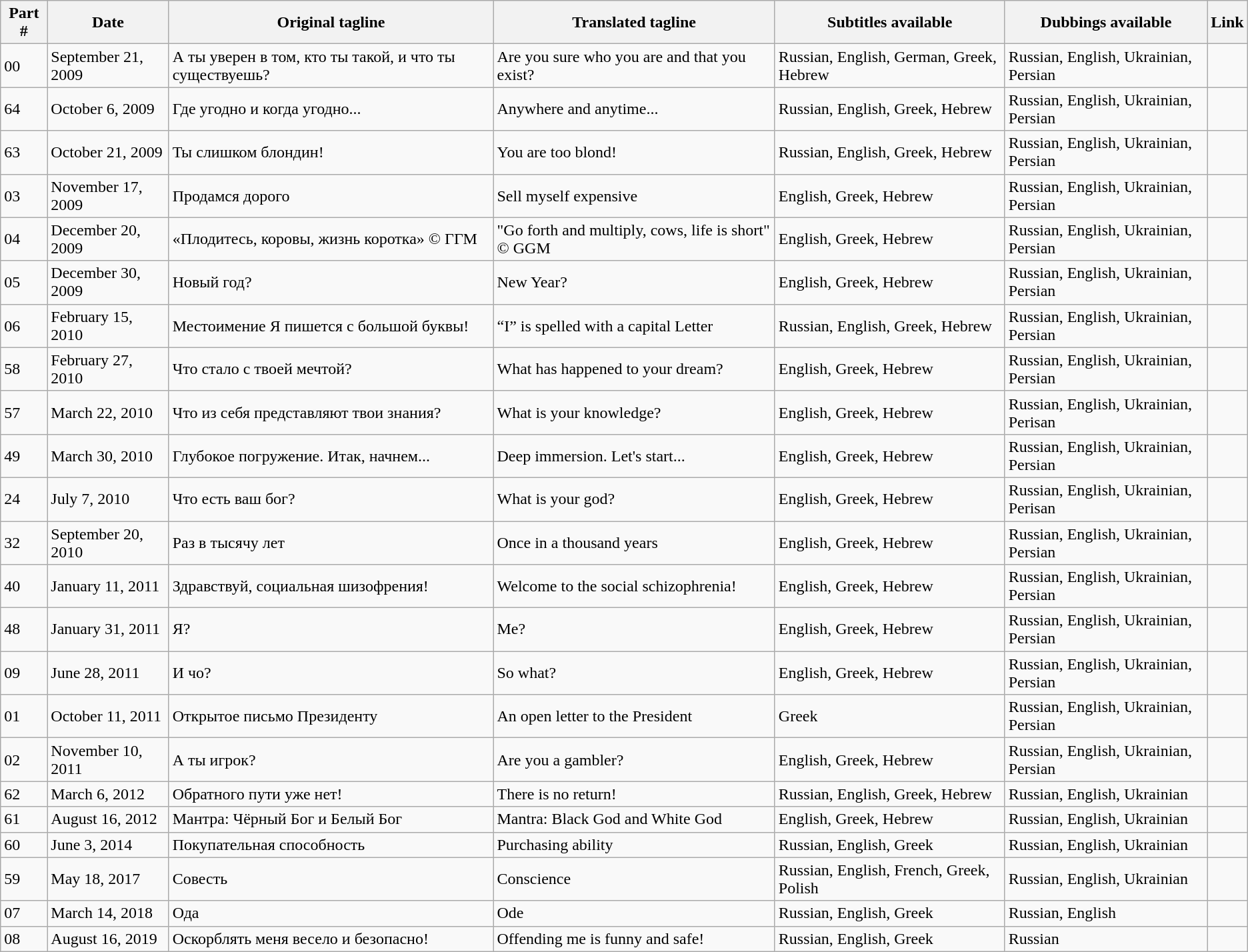<table class = "wikitable sortable">
<tr>
<th>Part #</th>
<th>Date</th>
<th>Original tagline </th>
<th>Translated tagline</th>
<th>Subtitles available</th>
<th>Dubbings available</th>
<th>Link</th>
</tr>
<tr>
<td>00</td>
<td>September 21, 2009</td>
<td>А ты уверен в том, кто ты такой, и что ты существуешь?</td>
<td>Are you sure who you are and that you exist?</td>
<td>Russian, English, German, Greek, Hebrew</td>
<td>Russian, English, Ukrainian, Persian</td>
<td></td>
</tr>
<tr>
<td>64</td>
<td>October 6, 2009</td>
<td>Где угодно и когда угодно...</td>
<td>Anywhere and anytime...</td>
<td>Russian, English, Greek, Hebrew</td>
<td>Russian, English, Ukrainian, Persian</td>
<td></td>
</tr>
<tr>
<td>63</td>
<td>October 21, 2009</td>
<td>Ты слишком блондин!</td>
<td>You are too blond!</td>
<td>Russian, English, Greek, Hebrew</td>
<td>Russian, English, Ukrainian, Persian</td>
<td></td>
</tr>
<tr>
<td>03</td>
<td>November 17, 2009</td>
<td>Продамся дорого</td>
<td>Sell myself expensive</td>
<td>English, Greek, Hebrew</td>
<td>Russian, English, Ukrainian, Persian</td>
<td></td>
</tr>
<tr>
<td>04</td>
<td>December 20, 2009</td>
<td>«Плодитесь, коровы, жизнь коротка» © ГГМ</td>
<td>"Go forth and multiply, cows, life is short" © GGM</td>
<td>English, Greek, Hebrew</td>
<td>Russian, English, Ukrainian, Persian</td>
<td></td>
</tr>
<tr>
<td>05</td>
<td>December 30, 2009</td>
<td>Новый год?</td>
<td>New Year?</td>
<td>English, Greek, Hebrew</td>
<td>Russian, English, Ukrainian, Persian</td>
<td></td>
</tr>
<tr>
<td>06</td>
<td>February 15, 2010</td>
<td>Местоимение Я пишется с большой буквы!</td>
<td>“I” is spelled with a capital Letter</td>
<td>Russian, English, Greek, Hebrew</td>
<td>Russian, English, Ukrainian, Persian</td>
<td></td>
</tr>
<tr>
<td>58</td>
<td>February 27, 2010</td>
<td>Что стало с твоей мечтой?</td>
<td>What has happened to your dream?</td>
<td>English, Greek, Hebrew</td>
<td>Russian, English, Ukrainian, Persian</td>
<td></td>
</tr>
<tr>
<td>57</td>
<td>March 22, 2010</td>
<td>Что из себя представляют твои знания?</td>
<td>What is your knowledge?</td>
<td>English, Greek, Hebrew</td>
<td>Russian, English, Ukrainian, Perisan</td>
<td></td>
</tr>
<tr>
<td>49</td>
<td>March 30, 2010</td>
<td>Глубокое погружение. Итак, начнем...</td>
<td>Deep immersion. Let's start...</td>
<td>English, Greek, Hebrew</td>
<td>Russian, English, Ukrainian, Persian</td>
<td></td>
</tr>
<tr>
<td>24</td>
<td>July 7, 2010</td>
<td>Что есть ваш бог?</td>
<td>What is your god?</td>
<td>English, Greek, Hebrew</td>
<td>Russian, English, Ukrainian, Perisan</td>
<td></td>
</tr>
<tr>
<td>32</td>
<td>September 20, 2010</td>
<td>Раз в тысячу лет</td>
<td>Once in a thousand years</td>
<td>English, Greek, Hebrew</td>
<td>Russian, English, Ukrainian, Persian</td>
<td></td>
</tr>
<tr>
<td>40</td>
<td>January 11, 2011</td>
<td>Здравствуй, социальная шизофрения!</td>
<td>Welcome to the social schizophrenia!</td>
<td>English, Greek, Hebrew</td>
<td>Russian, English, Ukrainian, Persian</td>
<td></td>
</tr>
<tr>
<td>48</td>
<td>January 31, 2011</td>
<td>Я?</td>
<td>Me?</td>
<td>English, Greek, Hebrew</td>
<td>Russian, English, Ukrainian, Persian</td>
<td></td>
</tr>
<tr>
<td>09</td>
<td>June 28, 2011</td>
<td>И чо?</td>
<td>So what?</td>
<td>English, Greek, Hebrew</td>
<td>Russian, English, Ukrainian, Persian</td>
<td></td>
</tr>
<tr>
<td>01</td>
<td>October 11, 2011</td>
<td>Открытое письмо Президенту</td>
<td>An open letter to the President</td>
<td>Greek</td>
<td>Russian, English, Ukrainian, Persian</td>
<td></td>
</tr>
<tr>
<td>02</td>
<td>November 10, 2011</td>
<td>А ты игрок?</td>
<td>Are you a gambler?</td>
<td>English, Greek, Hebrew</td>
<td>Russian, English, Ukrainian, Persian</td>
<td></td>
</tr>
<tr>
<td>62</td>
<td>March 6, 2012</td>
<td>Обратного пути уже нет!</td>
<td>There is no return!</td>
<td>Russian, English, Greek, Hebrew</td>
<td>Russian, English, Ukrainian</td>
<td></td>
</tr>
<tr>
<td>61</td>
<td>August 16, 2012</td>
<td>Мантра: Чёрный Бог и Белый Бог</td>
<td>Mantra: Black God and White God</td>
<td>English, Greek, Hebrew</td>
<td>Russian, English, Ukrainian</td>
<td></td>
</tr>
<tr>
<td>60</td>
<td>June 3, 2014</td>
<td>Покупательная способность</td>
<td>Purchasing ability</td>
<td>Russian, English, Greek</td>
<td>Russian, English, Ukrainian</td>
<td></td>
</tr>
<tr>
<td>59</td>
<td>May 18, 2017</td>
<td>Совесть</td>
<td>Conscience</td>
<td>Russian, English, French, Greek, Polish</td>
<td>Russian, English, Ukrainian</td>
<td></td>
</tr>
<tr>
<td>07</td>
<td>March 14, 2018</td>
<td>Ода</td>
<td>Ode</td>
<td>Russian, English, Greek</td>
<td>Russian, English</td>
<td></td>
</tr>
<tr>
<td>08</td>
<td>August 16, 2019</td>
<td>Оскорблять меня весело и безопасно!</td>
<td>Offending me is funny and safe!</td>
<td>Russian, English, Greek</td>
<td>Russian</td>
<td></td>
</tr>
</table>
